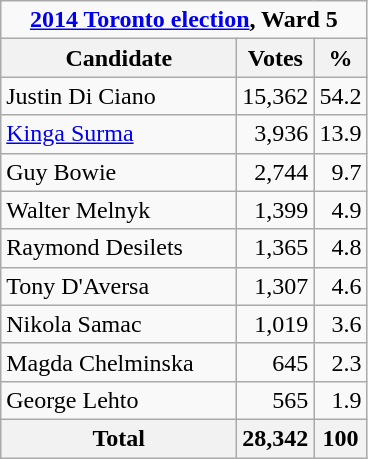<table class="wikitable">
<tr>
<td Colspan="3" align="center"><strong><a href='#'>2014 Toronto election</a>, Ward 5</strong></td>
</tr>
<tr>
<th bgcolor="#DDDDFF" width="150px">Candidate</th>
<th bgcolor="#DDDDFF">Votes</th>
<th bgcolor="#DDDDFF">%</th>
</tr>
<tr>
<td>Justin Di Ciano</td>
<td align=right>15,362</td>
<td align=right>54.2</td>
</tr>
<tr>
<td><a href='#'>Kinga Surma</a></td>
<td align=right>3,936</td>
<td align=right>13.9</td>
</tr>
<tr>
<td>Guy Bowie</td>
<td align=right>2,744</td>
<td align=right>9.7</td>
</tr>
<tr>
<td>Walter Melnyk</td>
<td align=right>1,399</td>
<td align=right>4.9</td>
</tr>
<tr>
<td>Raymond Desilets</td>
<td align=right>1,365</td>
<td align=right>4.8</td>
</tr>
<tr>
<td>Tony D'Aversa</td>
<td align=right>1,307</td>
<td align=right>4.6</td>
</tr>
<tr>
<td>Nikola Samac</td>
<td align=right>1,019</td>
<td align=right>3.6</td>
</tr>
<tr>
<td>Magda Chelminska</td>
<td align=right>645</td>
<td align=right>2.3</td>
</tr>
<tr>
<td>George Lehto</td>
<td align=right>565</td>
<td align=right>1.9</td>
</tr>
<tr>
<th>Total</th>
<th align=right>28,342</th>
<th align=right>100</th>
</tr>
</table>
